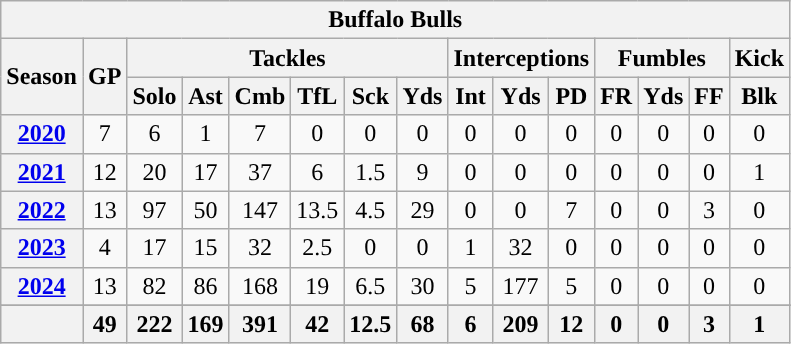<table class="wikitable" style="text-align:center;">
<tr>
<th colspan="19"><strong>Buffalo Bulls</strong></th>
</tr>
<tr>
<th rowspan="2">Season</th>
<th rowspan="2">GP</th>
<th colspan="6">Tackles</th>
<th colspan="3">Interceptions</th>
<th colspan="3">Fumbles</th>
<th>Kick</th>
</tr>
<tr>
<th>Solo</th>
<th>Ast</th>
<th>Cmb</th>
<th>TfL</th>
<th>Sck</th>
<th>Yds</th>
<th>Int</th>
<th>Yds</th>
<th>PD</th>
<th>FR</th>
<th>Yds</th>
<th>FF</th>
<th>Blk</th>
</tr>
<tr>
<th><a href='#'>2020</a></th>
<td>7</td>
<td>6</td>
<td>1</td>
<td>7</td>
<td>0</td>
<td>0</td>
<td>0</td>
<td>0</td>
<td>0</td>
<td>0</td>
<td>0</td>
<td>0</td>
<td>0</td>
<td>0</td>
</tr>
<tr>
<th><a href='#'>2021</a></th>
<td>12</td>
<td>20</td>
<td>17</td>
<td>37</td>
<td>6</td>
<td>1.5</td>
<td>9</td>
<td>0</td>
<td>0</td>
<td>0</td>
<td>0</td>
<td>0</td>
<td>0</td>
<td>1</td>
</tr>
<tr>
<th><a href='#'>2022</a></th>
<td>13</td>
<td>97</td>
<td>50</td>
<td>147</td>
<td>13.5</td>
<td>4.5</td>
<td>29</td>
<td>0</td>
<td>0</td>
<td>7</td>
<td>0</td>
<td>0</td>
<td>3</td>
<td>0</td>
</tr>
<tr>
<th><a href='#'>2023</a></th>
<td>4</td>
<td>17</td>
<td>15</td>
<td>32</td>
<td>2.5</td>
<td>0</td>
<td>0</td>
<td>1</td>
<td>32</td>
<td>0</td>
<td>0</td>
<td>0</td>
<td>0</td>
<td>0</td>
</tr>
<tr>
<th><a href='#'>2024</a></th>
<td>13</td>
<td>82</td>
<td>86</td>
<td>168</td>
<td>19</td>
<td>6.5</td>
<td>30</td>
<td>5</td>
<td>177</td>
<td>5</td>
<td>0</td>
<td>0</td>
<td>0</td>
<td>0</td>
</tr>
<tr>
</tr>
<tr>
<th></th>
<th>49</th>
<th>222</th>
<th>169</th>
<th>391</th>
<th>42</th>
<th>12.5</th>
<th>68</th>
<th>6</th>
<th>209</th>
<th>12</th>
<th>0</th>
<th>0</th>
<th>3</th>
<th>1</th>
</tr>
</table>
